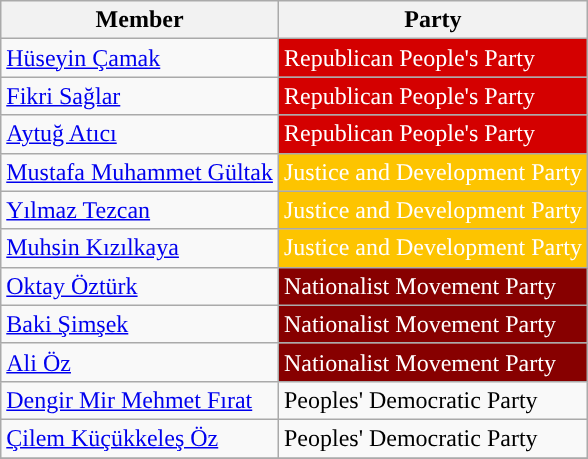<table class="wikitable">
<tr>
<th>Member</th>
<th>Party</th>
</tr>
<tr>
<td><a href='#'>Hüseyin Çamak</a></td>
<td style="background:#D40000; color:white">Republican People's Party</td>
</tr>
<tr>
<td><a href='#'>Fikri Sağlar</a></td>
<td style="background:#D40000; color:white">Republican People's Party</td>
</tr>
<tr>
<td><a href='#'>Aytuğ Atıcı</a></td>
<td style="background:#D40000; color:white">Republican People's Party</td>
</tr>
<tr>
<td><a href='#'>Mustafa Muhammet Gültak</a></td>
<td style="background:#FDC400; color:white">Justice and Development Party</td>
</tr>
<tr>
<td><a href='#'>Yılmaz Tezcan</a></td>
<td style="background:#FDC400; color:white">Justice and Development Party</td>
</tr>
<tr>
<td><a href='#'>Muhsin Kızılkaya</a></td>
<td style="background:#FDC400; color:white">Justice and Development Party</td>
</tr>
<tr>
<td><a href='#'>Oktay Öztürk</a></td>
<td style="background:#870000; color:white">Nationalist Movement Party</td>
</tr>
<tr>
<td><a href='#'>Baki Şimşek</a></td>
<td style="background:#870000; color:white">Nationalist Movement Party</td>
</tr>
<tr>
<td><a href='#'>Ali Öz</a></td>
<td style="background:#870000; color:white">Nationalist Movement Party</td>
</tr>
<tr>
<td><a href='#'>Dengir Mir Mehmet Fırat</a></td>
<td style="background:">Peoples' Democratic Party</td>
</tr>
<tr>
<td><a href='#'>Çilem Küçükkeleş Öz</a></td>
<td style="background:">Peoples' Democratic Party</td>
</tr>
<tr>
</tr>
</table>
